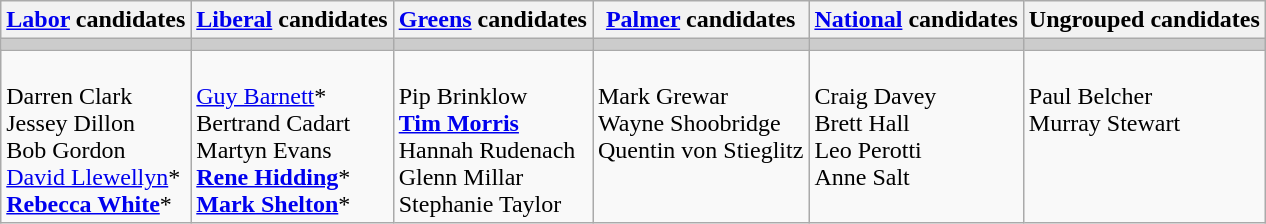<table class="wikitable">
<tr>
<th><a href='#'>Labor</a> candidates</th>
<th><a href='#'>Liberal</a> candidates</th>
<th><a href='#'>Greens</a> candidates</th>
<th><a href='#'>Palmer</a> candidates</th>
<th><a href='#'>National</a> candidates</th>
<th>Ungrouped candidates</th>
</tr>
<tr bgcolor="#cccccc">
<td></td>
<td></td>
<td></td>
<td></td>
<td></td>
<td></td>
</tr>
<tr>
<td><br>Darren Clark<br>
Jessey Dillon<br>
Bob Gordon<br>
<a href='#'>David Llewellyn</a>*<br>
<strong><a href='#'>Rebecca White</a></strong>*</td>
<td><br><a href='#'>Guy Barnett</a>*<br>
Bertrand Cadart<br>
Martyn Evans<br>
<strong><a href='#'>Rene Hidding</a></strong>*<br>
<strong><a href='#'>Mark Shelton</a></strong>*</td>
<td valign=top><br>Pip Brinklow<br>
<strong><a href='#'>Tim Morris</a></strong><br>
Hannah Rudenach<br>
Glenn Millar<br>
Stephanie Taylor</td>
<td valign=top><br>Mark Grewar<br>
Wayne Shoobridge<br>
Quentin von Stieglitz</td>
<td valign=top><br>Craig Davey<br>
Brett Hall<br>
Leo Perotti<br>
Anne Salt</td>
<td valign=top><br>Paul Belcher<br>
Murray Stewart</td>
</tr>
</table>
